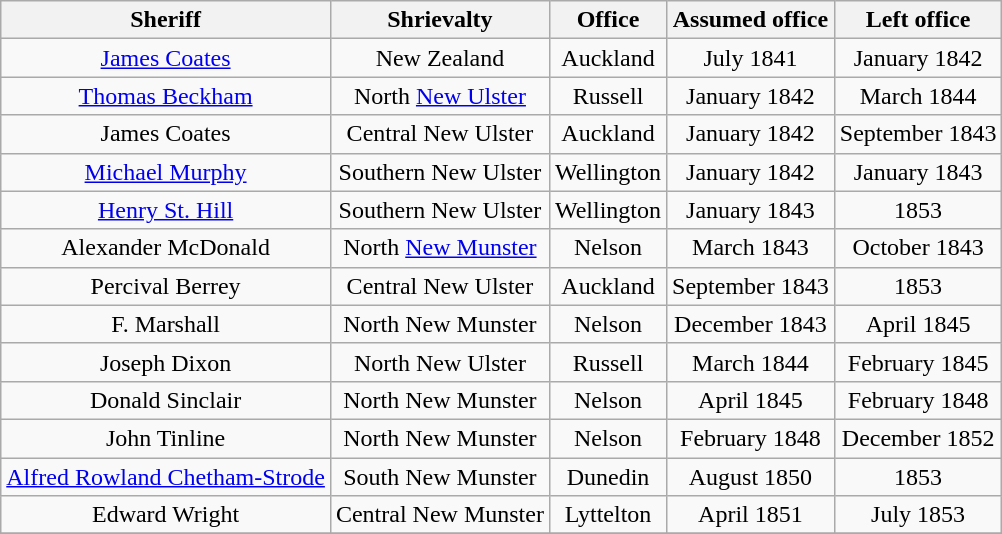<table class="wikitable plainrowheaders" style="text-align:center;">
<tr>
<th>Sheriff</th>
<th>Shrievalty</th>
<th>Office</th>
<th>Assumed office</th>
<th>Left office</th>
</tr>
<tr>
<td><a href='#'>James Coates</a></td>
<td>New Zealand</td>
<td>Auckland</td>
<td>July 1841</td>
<td>January 1842</td>
</tr>
<tr>
<td><a href='#'>Thomas Beckham</a></td>
<td>North <a href='#'>New Ulster</a></td>
<td>Russell</td>
<td>January 1842</td>
<td>March 1844</td>
</tr>
<tr>
<td>James Coates</td>
<td>Central New Ulster</td>
<td>Auckland</td>
<td>January 1842</td>
<td>September 1843</td>
</tr>
<tr>
<td><a href='#'>Michael Murphy</a></td>
<td>Southern New Ulster</td>
<td>Wellington</td>
<td>January 1842</td>
<td>January 1843</td>
</tr>
<tr>
<td><a href='#'>Henry St. Hill</a></td>
<td>Southern New Ulster</td>
<td>Wellington</td>
<td>January 1843</td>
<td>1853</td>
</tr>
<tr>
<td>Alexander McDonald</td>
<td>North <a href='#'>New Munster</a></td>
<td>Nelson</td>
<td>March 1843</td>
<td>October 1843</td>
</tr>
<tr>
<td>Percival Berrey</td>
<td>Central New Ulster</td>
<td>Auckland</td>
<td>September 1843</td>
<td>1853</td>
</tr>
<tr>
<td>F. Marshall</td>
<td>North New Munster</td>
<td>Nelson</td>
<td>December 1843</td>
<td>April 1845</td>
</tr>
<tr>
<td>Joseph Dixon</td>
<td>North New Ulster</td>
<td>Russell</td>
<td>March 1844</td>
<td>February 1845</td>
</tr>
<tr>
<td>Donald Sinclair</td>
<td>North New Munster</td>
<td>Nelson</td>
<td>April 1845</td>
<td>February 1848</td>
</tr>
<tr>
<td>John Tinline</td>
<td>North New Munster</td>
<td>Nelson</td>
<td>February 1848</td>
<td>December 1852</td>
</tr>
<tr>
<td><a href='#'>Alfred Rowland Chetham-Strode</a></td>
<td>South New Munster</td>
<td>Dunedin</td>
<td>August 1850</td>
<td>1853</td>
</tr>
<tr>
<td>Edward Wright</td>
<td>Central New Munster</td>
<td>Lyttelton</td>
<td>April 1851</td>
<td>July 1853</td>
</tr>
<tr>
</tr>
</table>
